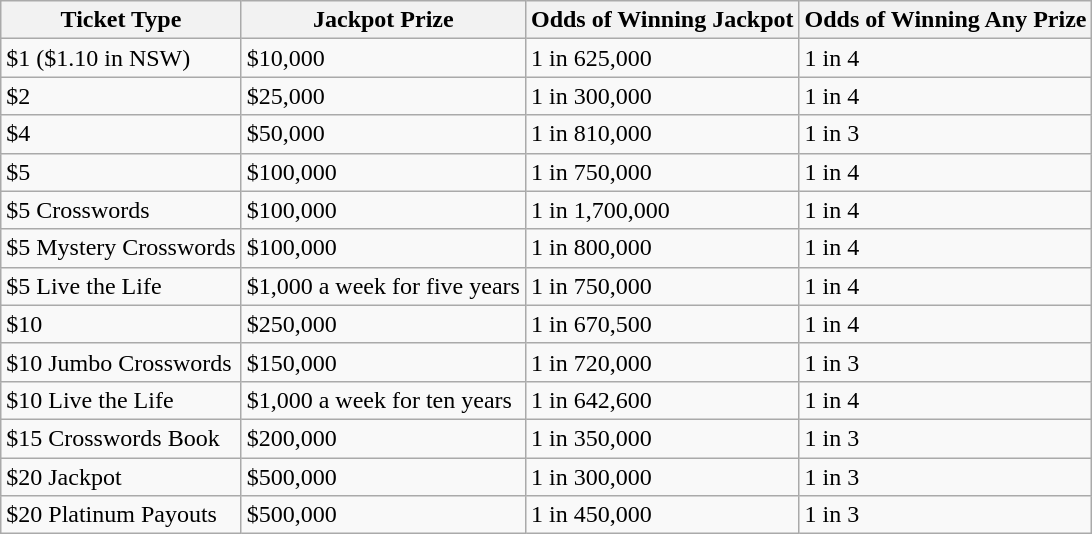<table class="wikitable">
<tr>
<th>Ticket Type</th>
<th>Jackpot Prize</th>
<th>Odds of Winning Jackpot</th>
<th>Odds of Winning Any Prize</th>
</tr>
<tr>
<td>$1 ($1.10 in NSW)</td>
<td>$10,000</td>
<td>1 in 625,000</td>
<td>1 in 4</td>
</tr>
<tr>
<td>$2</td>
<td>$25,000</td>
<td>1 in 300,000</td>
<td>1 in 4</td>
</tr>
<tr>
<td>$4</td>
<td>$50,000</td>
<td>1 in 810,000</td>
<td>1 in 3</td>
</tr>
<tr>
<td>$5</td>
<td>$100,000</td>
<td>1 in 750,000</td>
<td>1 in 4</td>
</tr>
<tr>
<td>$5 Crosswords</td>
<td>$100,000</td>
<td>1 in 1,700,000</td>
<td>1 in 4</td>
</tr>
<tr>
<td>$5 Mystery Crosswords</td>
<td>$100,000</td>
<td>1 in 800,000</td>
<td>1 in 4</td>
</tr>
<tr>
<td>$5 Live the Life</td>
<td>$1,000 a week for five years</td>
<td>1 in 750,000</td>
<td>1 in 4</td>
</tr>
<tr>
<td>$10</td>
<td>$250,000</td>
<td>1 in 670,500</td>
<td>1 in 4</td>
</tr>
<tr>
<td>$10 Jumbo Crosswords</td>
<td>$150,000</td>
<td>1 in 720,000</td>
<td>1 in 3</td>
</tr>
<tr>
<td>$10 Live the Life</td>
<td>$1,000 a week for ten years</td>
<td>1 in 642,600</td>
<td>1 in 4</td>
</tr>
<tr>
<td>$15 Crosswords Book</td>
<td>$200,000</td>
<td>1 in 350,000</td>
<td>1 in 3</td>
</tr>
<tr>
<td>$20 Jackpot</td>
<td>$500,000</td>
<td>1 in 300,000</td>
<td>1 in 3</td>
</tr>
<tr>
<td>$20 Platinum Payouts</td>
<td>$500,000</td>
<td>1 in 450,000</td>
<td>1 in 3</td>
</tr>
</table>
